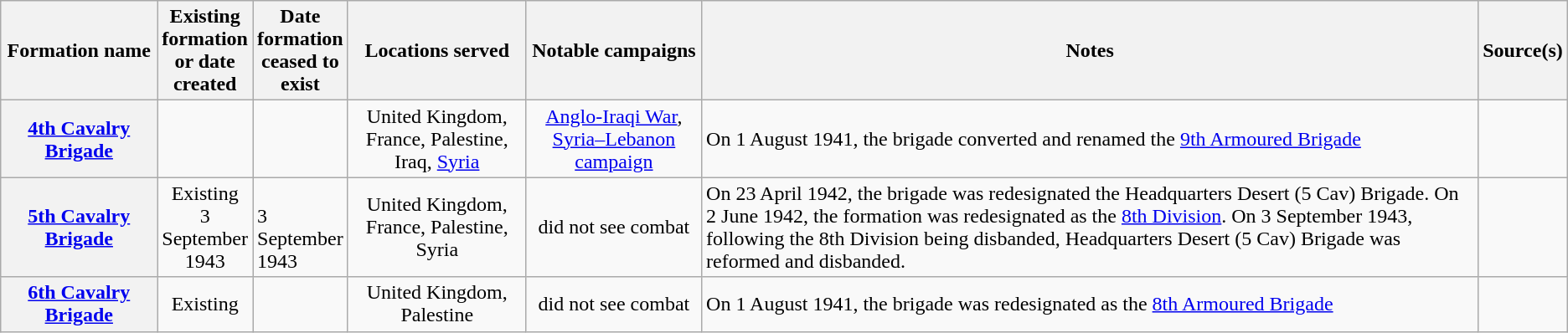<table class="wikitable sortable plainrowheaders" style="text-align: left; border-spacing: 2px; border: 1px solid darkgray;">
<tr>
<th width="10%" scope="col">Formation name</th>
<th width=5% scope="col">Existing formation or date created</th>
<th width=5% scope="col">Date formation ceased to exist</th>
<th class=unsortable !width=15% scope="col">Locations served</th>
<th class=unsortable !width=20% scope="col">Notable campaigns</th>
<th class=unsortable !width=40% scope="col">Notes</th>
<th class=unsortable width=5% scope="col">Source(s)</th>
</tr>
<tr>
<th scope="row" align="center"><a href='#'>4th Cavalry Brigade</a></th>
<td align="center"></td>
<td></td>
<td align="center">United Kingdom, France, Palestine, Iraq, <a href='#'>Syria</a></td>
<td align="center"><a href='#'>Anglo-Iraqi War</a>, <a href='#'>Syria–Lebanon campaign</a></td>
<td align="left">On 1 August 1941, the brigade converted and renamed the <a href='#'>9th Armoured Brigade</a></td>
<td align="center"></td>
</tr>
<tr>
<th scope="row" align="center"><a href='#'>5th Cavalry Brigade</a></th>
<td align="center">Existing<br>3 September 1943</td>
<td><br>3 September 1943</td>
<td align="center">United Kingdom, France, Palestine, Syria</td>
<td align="center">did not see combat</td>
<td align="left">On 23 April 1942, the brigade was redesignated the Headquarters Desert (5 Cav) Brigade. On 2 June 1942, the formation was redesignated as the <a href='#'>8th Division</a>. On 3 September 1943, following the 8th Division being disbanded, Headquarters Desert (5 Cav) Brigade was reformed and disbanded.</td>
<td align="center"></td>
</tr>
<tr>
<th scope="row" align="center"><a href='#'>6th Cavalry Brigade</a></th>
<td align="center">Existing</td>
<td></td>
<td align="center">United Kingdom, Palestine</td>
<td align="center">did not see combat</td>
<td align="left">On 1 August 1941, the brigade was redesignated as the <a href='#'>8th Armoured Brigade</a></td>
<td align="center"></td>
</tr>
</table>
